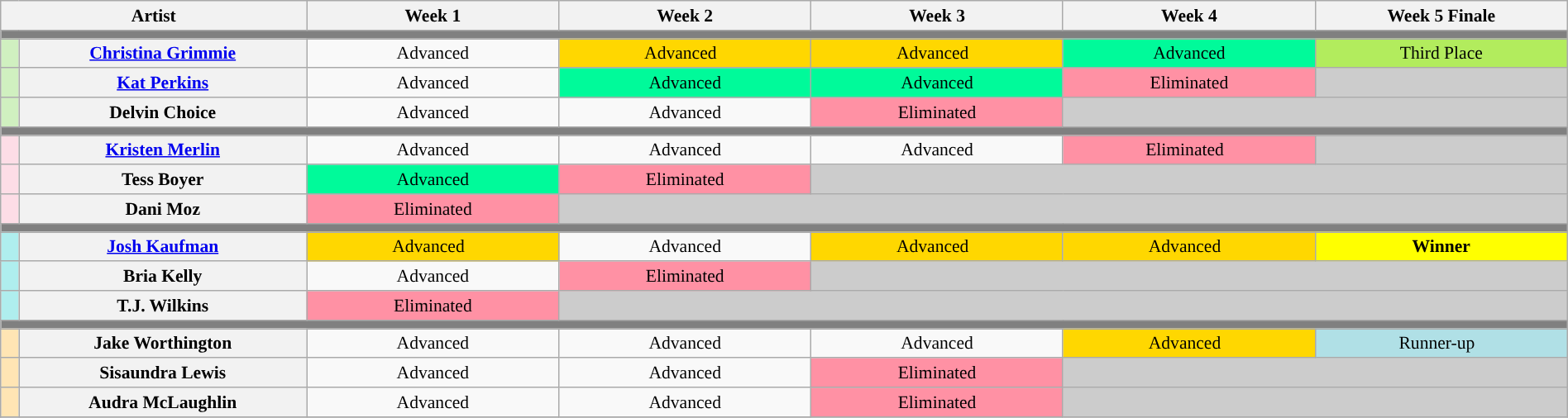<table class="wikitable"  style="font-size:90%; text-align:center; width:100%;">
<tr>
<th colspan="2" width="17%;">Artist</th>
<th width="14%;">Week 1</th>
<th width="14%;">Week 2</th>
<th width="14%;">Week 3</th>
<th width="14%;">Week 4</th>
<th width="14%;">Week 5 Finale</th>
</tr>
<tr>
<th colspan="8" style="background:gray;"></th>
</tr>
<tr>
<td style="background:#d0f0c0;"></td>
<th style="width:16%;"><a href='#'>Christina Grimmie</a></th>
<td>Advanced</td>
<td style="background:gold;">Advanced  </td>
<td style="background:gold;">Advanced  </td>
<td style="background:#00FA9A;">Advanced</td>
<td style="background:#B2EC5D;">Third Place  </td>
</tr>
<tr>
<td style="background:#d0f0c0;"></td>
<th><a href='#'>Kat Perkins</a></th>
<td>Advanced</td>
<td style="background:#00FA9A;">Advanced</td>
<td style="background:#00FA9A;">Advanced</td>
<td style="background:#FF91A4;">Eliminated</td>
<td style="background:#ccc;"></td>
</tr>
<tr>
<td style="background:#d0f0c0;"></td>
<th>Delvin Choice</th>
<td>Advanced</td>
<td>Advanced</td>
<td style="background:#FF91A4;">Eliminated</td>
<td colspan="2" style="background:#ccc;"></td>
</tr>
<tr>
<th colspan="8" style="background:gray;"></th>
</tr>
<tr>
<td style="background:#FDDDE6;"></td>
<th><a href='#'>Kristen Merlin</a></th>
<td>Advanced</td>
<td>Advanced</td>
<td>Advanced</td>
<td style="background:#FF91A4;">Eliminated  </td>
<td style="background:#ccc;"></td>
</tr>
<tr>
<td style="background:#FDDDE6;"></td>
<th>Tess Boyer</th>
<td style="background:#00FA9A;">Advanced</td>
<td style="background:#FF91A4;">Eliminated</td>
<td colspan="3" style="background:#ccc;"></td>
</tr>
<tr>
<td style="background:#FDDDE6;"></td>
<th>Dani Moz</th>
<td style="background:#FF91A4;">Eliminated</td>
<td colspan="4" style="background:#ccc;"></td>
</tr>
<tr>
<th colspan="8" style="background:gray;"></th>
</tr>
<tr>
<td style="background:#afeeee;"></td>
<th><a href='#'>Josh Kaufman</a></th>
<td style="background:gold;">Advanced  </td>
<td>Advanced</td>
<td style="background:gold;">Advanced  </td>
<td style="background:gold;">Advanced  </td>
<td style="background:yellow;"><strong>Winner</strong></td>
</tr>
<tr>
<td style="background:#afeeee;"></td>
<th>Bria Kelly</th>
<td>Advanced</td>
<td style="background:#FF91A4;">Eliminated</td>
<td colspan="3" style="background:#ccc;"></td>
</tr>
<tr>
<td style="background:#afeeee;"></td>
<th>T.J. Wilkins</th>
<td style="background:#FF91A4;">Eliminated</td>
<td colspan="4" style="background:#ccc;"></td>
</tr>
<tr>
<th colspan="9" style="background:gray;"></th>
</tr>
<tr>
<td style="background:#ffe5b4;"></td>
<th>Jake Worthington</th>
<td>Advanced</td>
<td>Advanced</td>
<td>Advanced</td>
<td style="background:gold;">Advanced  </td>
<td style="background:#B0E0E6;">Runner-up  </td>
</tr>
<tr>
<td style="background:#ffe5b4;"></td>
<th>Sisaundra Lewis</th>
<td>Advanced</td>
<td>Advanced</td>
<td style="background:#FF91A4;">Eliminated</td>
<td colspan="2" style="background:#ccc;"></td>
</tr>
<tr>
<td style="background:#ffe5b4;"></td>
<th>Audra McLaughlin</th>
<td>Advanced</td>
<td>Advanced</td>
<td style="background:#FF91A4;">Eliminated</td>
<td colspan="2" style="background:#ccc;"></td>
</tr>
<tr>
</tr>
</table>
